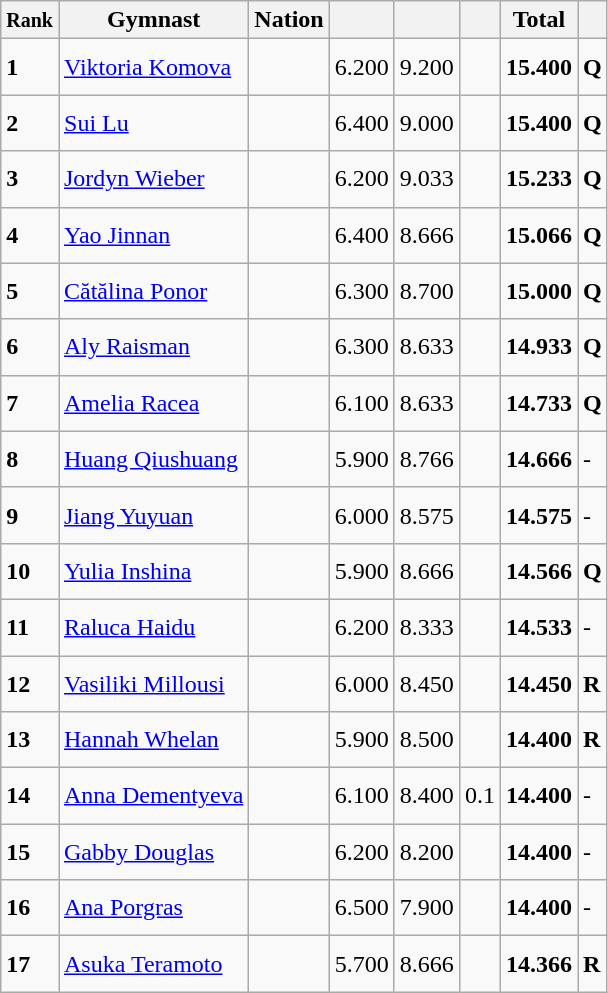<table class="wikitable sortable">
<tr>
<th scope="col"><small>Rank</small></th>
<th scope="col">Gymnast</th>
<th scope="col">Nation</th>
<th scope="col"><small></small></th>
<th scope="col"><small></small></th>
<th scope="col"><small></small></th>
<th scope="col">Total</th>
<th scope="col"><small></small></th>
</tr>
<tr>
<td scope="row"><strong>1</strong></td>
<td height="30" align="left"><a href='#'>Viktoria Komova</a></td>
<td><small></small></td>
<td>6.200</td>
<td>9.200</td>
<td></td>
<td><strong>15.400</strong></td>
<td><strong>Q</strong></td>
</tr>
<tr>
<td scope="row"><strong>2</strong></td>
<td height="30" align="left"><a href='#'>Sui Lu</a></td>
<td><small></small></td>
<td>6.400</td>
<td>9.000</td>
<td></td>
<td><strong>15.400</strong></td>
<td><strong>Q</strong></td>
</tr>
<tr>
<td scope="row"><strong>3</strong></td>
<td height="30" align="left"><a href='#'>Jordyn Wieber</a></td>
<td><small></small></td>
<td>6.200</td>
<td>9.033</td>
<td></td>
<td><strong>15.233</strong></td>
<td><strong>Q</strong></td>
</tr>
<tr>
<td scope="row"><strong>4</strong></td>
<td height="30" align="left"><a href='#'>Yao Jinnan</a></td>
<td><small></small></td>
<td>6.400</td>
<td>8.666</td>
<td></td>
<td><strong>15.066</strong></td>
<td><strong>Q</strong></td>
</tr>
<tr>
<td scope="row"><strong>5</strong></td>
<td height="30" align="left"><a href='#'>Cătălina Ponor</a></td>
<td><small></small></td>
<td>6.300</td>
<td>8.700</td>
<td></td>
<td><strong>15.000</strong></td>
<td><strong>Q</strong></td>
</tr>
<tr>
<td scope="row"><strong>6</strong></td>
<td height="30" align="left"><a href='#'>Aly Raisman</a></td>
<td><small></small></td>
<td>6.300</td>
<td>8.633</td>
<td></td>
<td><strong>14.933</strong></td>
<td><strong>Q</strong></td>
</tr>
<tr>
<td scope="row"><strong>7</strong></td>
<td height="30" align="left"><a href='#'>Amelia Racea</a></td>
<td><small></small></td>
<td>6.100</td>
<td>8.633</td>
<td></td>
<td><strong>14.733</strong></td>
<td><strong>Q</strong></td>
</tr>
<tr>
<td scope="row"><strong>8</strong></td>
<td height="30" align="left"><a href='#'>Huang Qiushuang</a></td>
<td><small></small></td>
<td>5.900</td>
<td>8.766</td>
<td></td>
<td><strong>14.666</strong></td>
<td>-</td>
</tr>
<tr>
<td scope="row"><strong>9</strong></td>
<td height="30" align="left"><a href='#'>Jiang Yuyuan</a></td>
<td><small></small></td>
<td>6.000</td>
<td>8.575</td>
<td></td>
<td><strong>14.575</strong></td>
<td>-</td>
</tr>
<tr>
<td scope="row"><strong>10</strong></td>
<td height="30" align="left"><a href='#'>Yulia Inshina</a></td>
<td><small></small></td>
<td>5.900</td>
<td>8.666</td>
<td></td>
<td><strong>14.566</strong></td>
<td><strong>Q</strong></td>
</tr>
<tr>
<td scope="row"><strong>11</strong></td>
<td height="30" align="left"><a href='#'>Raluca Haidu</a></td>
<td><small></small></td>
<td>6.200</td>
<td>8.333</td>
<td></td>
<td><strong>14.533</strong></td>
<td>-</td>
</tr>
<tr>
<td scope="row"><strong>12</strong></td>
<td height="30" align="left"><a href='#'>Vasiliki Millousi</a></td>
<td><small></small></td>
<td>6.000</td>
<td>8.450</td>
<td></td>
<td><strong>14.450</strong></td>
<td><strong>R</strong></td>
</tr>
<tr>
<td scope="row"><strong>13</strong></td>
<td height="30" align="left"><a href='#'>Hannah Whelan</a></td>
<td><small></small></td>
<td>5.900</td>
<td>8.500</td>
<td></td>
<td><strong>14.400</strong></td>
<td><strong>R</strong></td>
</tr>
<tr>
<td scope="row"><strong>14</strong></td>
<td height="30" align="left"><a href='#'>Anna Dementyeva</a></td>
<td><small></small></td>
<td>6.100</td>
<td>8.400</td>
<td>0.1</td>
<td><strong>14.400</strong></td>
<td>-</td>
</tr>
<tr>
<td scope="row"><strong>15</strong></td>
<td height="30" align="left"><a href='#'>Gabby Douglas</a></td>
<td><small></small></td>
<td>6.200</td>
<td>8.200</td>
<td></td>
<td><strong>14.400</strong></td>
<td>-</td>
</tr>
<tr>
<td scope="row"><strong>16</strong></td>
<td height="30" align="left"><a href='#'>Ana Porgras</a></td>
<td><small></small></td>
<td>6.500</td>
<td>7.900</td>
<td></td>
<td><strong>14.400</strong></td>
<td>-</td>
</tr>
<tr>
<td scope="row"><strong>17</strong></td>
<td height="30" align="left"><a href='#'>Asuka Teramoto</a></td>
<td><small></small></td>
<td>5.700</td>
<td>8.666</td>
<td></td>
<td><strong>14.366</strong></td>
<td><strong>R</strong></td>
</tr>
</table>
